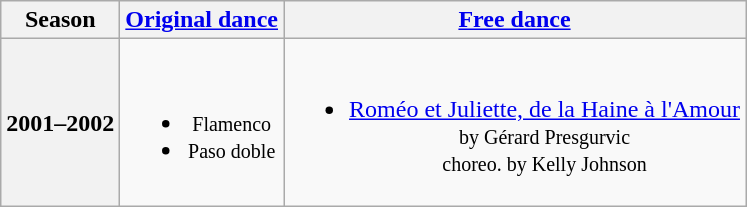<table class="wikitable" style="text-align:center">
<tr>
<th>Season</th>
<th><a href='#'>Original dance</a></th>
<th><a href='#'>Free dance</a></th>
</tr>
<tr>
<th>2001–2002 <br> </th>
<td><br><ul><li><small>Flamenco</small></li><li><small>Paso doble</small></li></ul></td>
<td><br><ul><li><a href='#'>Roméo et Juliette, de la Haine à l'Amour</a> <br><small> by Gérard Presgurvic <br> choreo. by Kelly Johnson </small></li></ul></td>
</tr>
</table>
